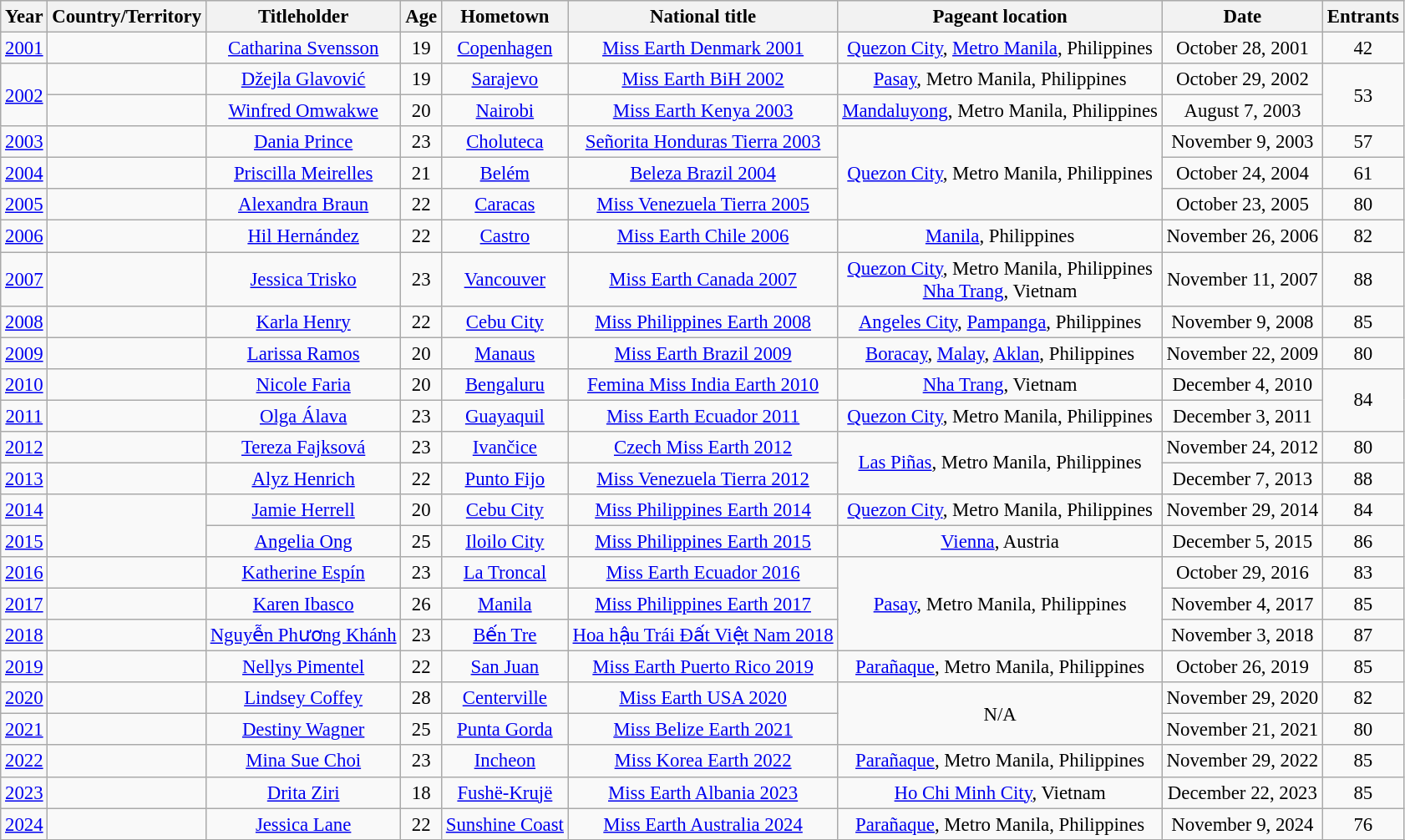<table class="wikitable sortable" style="font-size:95%; text-align:center;">
<tr bgcolor="efefef">
<th>Year</th>
<th>Country/Territory</th>
<th>Titleholder</th>
<th>Age</th>
<th>Hometown</th>
<th>National title</th>
<th>Pageant location</th>
<th>Date</th>
<th>Entrants</th>
</tr>
<tr>
<td align="center"><a href='#'>2001</a></td>
<td></td>
<td><a href='#'>Catharina Svensson</a></td>
<td align="center">19</td>
<td><a href='#'>Copenhagen</a></td>
<td><a href='#'>Miss Earth Denmark 2001</a></td>
<td><a href='#'>Quezon City</a>, <a href='#'>Metro Manila</a>, Philippines</td>
<td>October 28, 2001</td>
<td align="center">42</td>
</tr>
<tr>
<td rowspan="2" align="center"><a href='#'>2002</a></td>
<td></td>
<td><a href='#'>Džejla Glavović</a></td>
<td align="center">19</td>
<td><a href='#'>Sarajevo</a></td>
<td><a href='#'>Miss Earth BiH 2002</a></td>
<td><a href='#'>Pasay</a>, Metro Manila, Philippines</td>
<td>October 29, 2002</td>
<td rowspan="2" align="center">53</td>
</tr>
<tr>
<td></td>
<td><a href='#'>Winfred Omwakwe</a></td>
<td align="center">20</td>
<td><a href='#'>Nairobi</a></td>
<td><a href='#'>Miss Earth Kenya 2003</a></td>
<td><a href='#'>Mandaluyong</a>, Metro Manila, Philippines</td>
<td>August 7, 2003</td>
</tr>
<tr>
<td align="center"><a href='#'>2003</a></td>
<td></td>
<td><a href='#'>Dania Prince</a></td>
<td align="center">23</td>
<td><a href='#'>Choluteca</a></td>
<td><a href='#'>Señorita Honduras Tierra 2003</a></td>
<td rowspan=3><a href='#'>Quezon City</a>, Metro Manila, Philippines</td>
<td>November 9, 2003</td>
<td align="center">57</td>
</tr>
<tr>
<td align="center"><a href='#'>2004</a></td>
<td></td>
<td><a href='#'>Priscilla Meirelles</a></td>
<td align="center">21</td>
<td><a href='#'>Belém</a></td>
<td><a href='#'>Beleza Brazil 2004</a></td>
<td>October 24, 2004</td>
<td align="center">61</td>
</tr>
<tr>
<td align="center"><a href='#'>2005</a></td>
<td></td>
<td><a href='#'>Alexandra Braun</a></td>
<td align="center">22</td>
<td><a href='#'>Caracas</a></td>
<td><a href='#'>Miss Venezuela Tierra 2005</a></td>
<td>October 23, 2005</td>
<td align="center">80</td>
</tr>
<tr>
<td align="center"><a href='#'>2006</a></td>
<td></td>
<td><a href='#'>Hil Hernández</a></td>
<td align="center">22</td>
<td><a href='#'>Castro</a></td>
<td><a href='#'>Miss Earth Chile 2006</a></td>
<td><a href='#'>Manila</a>, Philippines</td>
<td>November 26, 2006</td>
<td align="center">82</td>
</tr>
<tr>
<td align="center"><a href='#'>2007</a></td>
<td></td>
<td><a href='#'>Jessica Trisko</a></td>
<td align="center">23</td>
<td><a href='#'>Vancouver</a></td>
<td><a href='#'>Miss Earth Canada 2007</a></td>
<td><a href='#'>Quezon City</a>, Metro Manila, Philippines <br> <a href='#'>Nha Trang</a>, Vietnam </td>
<td>November 11, 2007</td>
<td align="center">88</td>
</tr>
<tr>
<td align="center"><a href='#'>2008</a></td>
<td></td>
<td><a href='#'>Karla Henry</a></td>
<td align="center">22</td>
<td><a href='#'>Cebu City</a></td>
<td><a href='#'>Miss Philippines Earth 2008</a></td>
<td><a href='#'>Angeles City</a>, <a href='#'>Pampanga</a>, Philippines</td>
<td>November 9, 2008</td>
<td align="center">85</td>
</tr>
<tr>
<td align="center"><a href='#'>2009</a></td>
<td></td>
<td><a href='#'>Larissa Ramos</a></td>
<td align="center">20</td>
<td><a href='#'>Manaus</a></td>
<td><a href='#'>Miss Earth Brazil 2009</a></td>
<td><a href='#'>Boracay</a>, <a href='#'>Malay</a>, <a href='#'>Aklan</a>, Philippines</td>
<td>November 22, 2009</td>
<td align="center">80</td>
</tr>
<tr>
<td align="center"><a href='#'>2010</a></td>
<td></td>
<td><a href='#'>Nicole Faria</a></td>
<td align="center">20</td>
<td><a href='#'>Bengaluru</a></td>
<td><a href='#'>Femina Miss India Earth 2010</a></td>
<td><a href='#'>Nha Trang</a>, Vietnam</td>
<td>December 4, 2010</td>
<td rowspan="2" align="center">84</td>
</tr>
<tr>
<td align="center"><a href='#'>2011</a></td>
<td></td>
<td><a href='#'>Olga Álava</a></td>
<td align="center">23</td>
<td><a href='#'>Guayaquil</a></td>
<td><a href='#'>Miss Earth Ecuador 2011</a></td>
<td><a href='#'>Quezon City</a>, Metro Manila, Philippines</td>
<td>December 3, 2011</td>
</tr>
<tr>
<td align="center"><a href='#'>2012</a></td>
<td></td>
<td><a href='#'>Tereza Fajksová</a></td>
<td align="center">23</td>
<td><a href='#'>Ivančice</a></td>
<td><a href='#'>Czech Miss Earth 2012</a></td>
<td rowspan="2"><a href='#'>Las Piñas</a>, Metro Manila, Philippines</td>
<td>November 24, 2012</td>
<td align="center">80</td>
</tr>
<tr>
<td align="center"><a href='#'>2013</a></td>
<td></td>
<td><a href='#'>Alyz Henrich</a></td>
<td align="center">22</td>
<td><a href='#'>Punto Fijo</a></td>
<td><a href='#'>Miss Venezuela Tierra 2012</a></td>
<td>December 7, 2013</td>
<td align="center">88</td>
</tr>
<tr>
<td align="center"><a href='#'>2014</a></td>
<td rowspan="2"></td>
<td><a href='#'>Jamie Herrell</a></td>
<td align="center">20</td>
<td><a href='#'>Cebu City</a></td>
<td><a href='#'>Miss Philippines Earth 2014</a></td>
<td><a href='#'>Quezon City</a>, Metro Manila, Philippines</td>
<td>November 29, 2014</td>
<td align="center">84</td>
</tr>
<tr>
<td align="center"><a href='#'>2015</a></td>
<td><a href='#'>Angelia Ong</a></td>
<td align="center">25</td>
<td><a href='#'>Iloilo City</a></td>
<td><a href='#'>Miss Philippines Earth 2015</a></td>
<td><a href='#'>Vienna</a>, Austria</td>
<td>December 5, 2015</td>
<td align="center">86</td>
</tr>
<tr>
<td align="center"><a href='#'>2016</a></td>
<td></td>
<td><a href='#'>Katherine Espín</a></td>
<td align="center">23</td>
<td><a href='#'>La Troncal</a></td>
<td><a href='#'>Miss Earth Ecuador 2016</a></td>
<td rowspan="3"><a href='#'>Pasay</a>, Metro Manila, Philippines</td>
<td>October 29, 2016</td>
<td align="center">83</td>
</tr>
<tr>
<td align="center"><a href='#'>2017</a></td>
<td></td>
<td><a href='#'>Karen Ibasco</a></td>
<td align="center">26</td>
<td><a href='#'>Manila</a></td>
<td><a href='#'>Miss Philippines Earth 2017</a></td>
<td>November 4, 2017</td>
<td align="center">85</td>
</tr>
<tr>
<td align="center"><a href='#'>2018</a></td>
<td></td>
<td><a href='#'>Nguyễn Phương Khánh</a></td>
<td align="center">23</td>
<td><a href='#'>Bến Tre</a></td>
<td><a href='#'>Hoa hậu Trái Đất Việt Nam 2018</a></td>
<td>November 3, 2018</td>
<td align="center">87</td>
</tr>
<tr>
<td align="center"><a href='#'>2019</a></td>
<td></td>
<td><a href='#'>Nellys Pimentel</a></td>
<td align="center">22</td>
<td><a href='#'>San Juan</a></td>
<td><a href='#'>Miss Earth Puerto Rico 2019</a></td>
<td><a href='#'>Parañaque</a>, Metro Manila, Philippines</td>
<td>October 26, 2019</td>
<td align="center">85</td>
</tr>
<tr>
<td align="center"><a href='#'>2020</a></td>
<td></td>
<td><a href='#'>Lindsey Coffey</a></td>
<td align="center">28</td>
<td><a href='#'>Centerville</a></td>
<td><a href='#'>Miss Earth USA 2020</a></td>
<td rowspan="2">N/A</td>
<td>November 29, 2020</td>
<td align="center">82</td>
</tr>
<tr>
<td align="center"><a href='#'>2021</a></td>
<td></td>
<td><a href='#'>Destiny Wagner</a></td>
<td align="center">25</td>
<td><a href='#'>Punta Gorda</a></td>
<td><a href='#'>Miss Belize Earth 2021</a></td>
<td>November 21, 2021</td>
<td align="center">80</td>
</tr>
<tr>
<td align="center"><a href='#'>2022</a></td>
<td></td>
<td><a href='#'>Mina Sue Choi</a></td>
<td align="center">23</td>
<td><a href='#'>Incheon</a></td>
<td><a href='#'>Miss Korea Earth 2022</a></td>
<td><a href='#'>Parañaque</a>, Metro Manila, Philippines</td>
<td>November 29, 2022</td>
<td align="center">85</td>
</tr>
<tr>
<td align="center"><a href='#'>2023</a></td>
<td></td>
<td><a href='#'>Drita Ziri</a></td>
<td align="center">18</td>
<td><a href='#'>Fushë-Krujë</a></td>
<td><a href='#'>Miss Earth Albania 2023</a></td>
<td><a href='#'>Ho Chi Minh City</a>, Vietnam</td>
<td>December 22, 2023</td>
<td align="center">85</td>
</tr>
<tr>
<td align="center"><a href='#'>2024</a></td>
<td></td>
<td><a href='#'>Jessica Lane</a></td>
<td align="center">22</td>
<td><a href='#'>Sunshine Coast</a></td>
<td><a href='#'>Miss Earth Australia 2024</a></td>
<td><a href='#'>Parañaque</a>, Metro Manila, Philippines</td>
<td>November 9, 2024</td>
<td align="center">76</td>
</tr>
<tr>
</tr>
</table>
